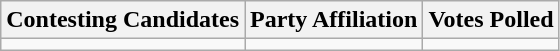<table class="wikitable sortable">
<tr>
<th>Contesting Candidates</th>
<th>Party Affiliation</th>
<th>Votes Polled</th>
</tr>
<tr>
<td></td>
<td></td>
<td></td>
</tr>
</table>
